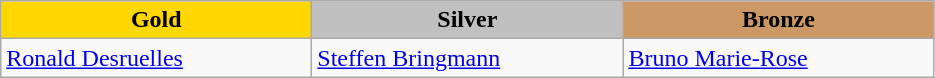<table class="wikitable" style="text-align:left">
<tr align="center">
<td width=200 bgcolor=gold><strong>Gold</strong></td>
<td width=200 bgcolor=silver><strong>Silver</strong></td>
<td width=200 bgcolor=CC9966><strong>Bronze</strong></td>
</tr>
<tr>
<td><a href='#'>Ronald Desruelles</a><br><em></em></td>
<td><a href='#'>Steffen Bringmann</a><br><em></em></td>
<td><a href='#'>Bruno Marie-Rose</a><br><em></em></td>
</tr>
</table>
